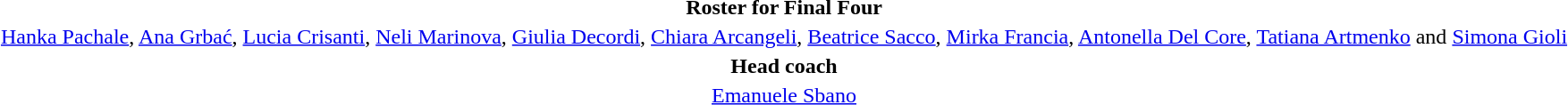<table style="text-align: center; margin-top: 2em; margin-left: auto; margin-right: auto">
<tr>
<td><strong>Roster for Final Four</strong></td>
</tr>
<tr>
<td><a href='#'>Hanka Pachale</a>, <a href='#'>Ana Grbać</a>, <a href='#'>Lucia Crisanti</a>, <a href='#'>Neli Marinova</a>, <a href='#'>Giulia Decordi</a>, <a href='#'>Chiara Arcangeli</a>, <a href='#'>Beatrice Sacco</a>, <a href='#'>Mirka Francia</a>, <a href='#'>Antonella Del Core</a>, <a href='#'>Tatiana Artmenko</a> and <a href='#'>Simona Gioli</a></td>
</tr>
<tr>
<td><strong>Head coach</strong></td>
</tr>
<tr>
<td><a href='#'>Emanuele Sbano</a></td>
</tr>
</table>
